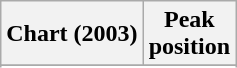<table class="wikitable sortable plainrowheaders">
<tr>
<th scope="col">Chart (2003)</th>
<th scope="col">Peak<br>position</th>
</tr>
<tr>
</tr>
<tr>
</tr>
<tr>
</tr>
<tr>
</tr>
<tr>
</tr>
<tr>
</tr>
<tr>
</tr>
<tr>
</tr>
<tr>
</tr>
<tr>
</tr>
<tr>
</tr>
<tr>
</tr>
</table>
